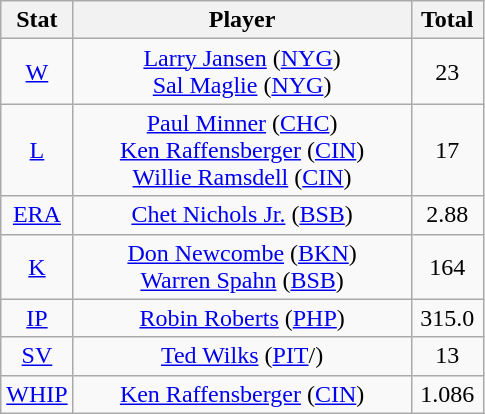<table class="wikitable" style="text-align:center;">
<tr>
<th style="width:15%;">Stat</th>
<th>Player</th>
<th style="width:15%;">Total</th>
</tr>
<tr>
<td><a href='#'>W</a></td>
<td><a href='#'>Larry Jansen</a> (<a href='#'>NYG</a>)<br><a href='#'>Sal Maglie</a> (<a href='#'>NYG</a>)</td>
<td>23</td>
</tr>
<tr>
<td><a href='#'>L</a></td>
<td><a href='#'>Paul Minner</a> (<a href='#'>CHC</a>)<br><a href='#'>Ken Raffensberger</a> (<a href='#'>CIN</a>)<br><a href='#'>Willie Ramsdell</a> (<a href='#'>CIN</a>)</td>
<td>17</td>
</tr>
<tr>
<td><a href='#'>ERA</a></td>
<td><a href='#'>Chet Nichols Jr.</a> (<a href='#'>BSB</a>)</td>
<td>2.88</td>
</tr>
<tr>
<td><a href='#'>K</a></td>
<td><a href='#'>Don Newcombe</a> (<a href='#'>BKN</a>)<br><a href='#'>Warren Spahn</a> (<a href='#'>BSB</a>)</td>
<td>164</td>
</tr>
<tr>
<td><a href='#'>IP</a></td>
<td><a href='#'>Robin Roberts</a> (<a href='#'>PHP</a>)</td>
<td>315.0</td>
</tr>
<tr>
<td><a href='#'>SV</a></td>
<td><a href='#'>Ted Wilks</a> (<a href='#'>PIT</a>/)</td>
<td>13</td>
</tr>
<tr>
<td><a href='#'>WHIP</a></td>
<td><a href='#'>Ken Raffensberger</a> (<a href='#'>CIN</a>)</td>
<td>1.086</td>
</tr>
</table>
